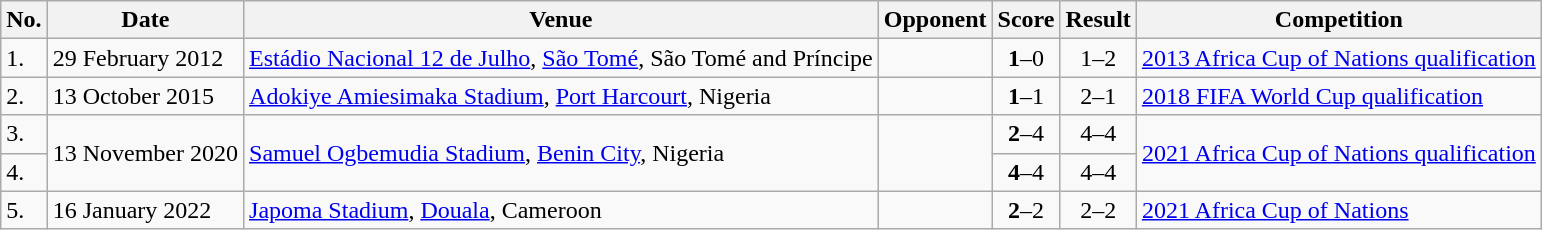<table class="wikitable" style="font-size:100%;">
<tr>
<th>No.</th>
<th>Date</th>
<th>Venue</th>
<th>Opponent</th>
<th>Score</th>
<th>Result</th>
<th>Competition</th>
</tr>
<tr>
<td>1.</td>
<td>29 February 2012</td>
<td><a href='#'>Estádio Nacional 12 de Julho</a>, <a href='#'>São Tomé</a>, São Tomé and Príncipe</td>
<td></td>
<td align=center><strong>1</strong>–0</td>
<td align=center>1–2</td>
<td><a href='#'>2013 Africa Cup of Nations qualification</a></td>
</tr>
<tr>
<td>2.</td>
<td>13 October 2015</td>
<td><a href='#'>Adokiye Amiesimaka Stadium</a>, <a href='#'>Port Harcourt</a>, Nigeria</td>
<td></td>
<td align=center><strong>1</strong>–1</td>
<td align=center>2–1</td>
<td><a href='#'>2018 FIFA World Cup qualification</a></td>
</tr>
<tr>
<td>3.</td>
<td rowspan=2>13 November 2020</td>
<td rowspan=2><a href='#'>Samuel Ogbemudia Stadium</a>, <a href='#'>Benin City</a>, Nigeria</td>
<td rowspan=2></td>
<td align=center><strong>2</strong>–4</td>
<td align=center>4–4</td>
<td rowspan=2><a href='#'>2021 Africa Cup of Nations qualification</a></td>
</tr>
<tr>
<td>4.</td>
<td align=center><strong>4</strong>–4</td>
<td align=center>4–4</td>
</tr>
<tr>
<td>5.</td>
<td>16 January 2022</td>
<td><a href='#'>Japoma Stadium</a>, <a href='#'>Douala</a>, Cameroon</td>
<td></td>
<td align=center><strong>2</strong>–2</td>
<td align=center>2–2</td>
<td><a href='#'>2021 Africa Cup of Nations</a></td>
</tr>
</table>
